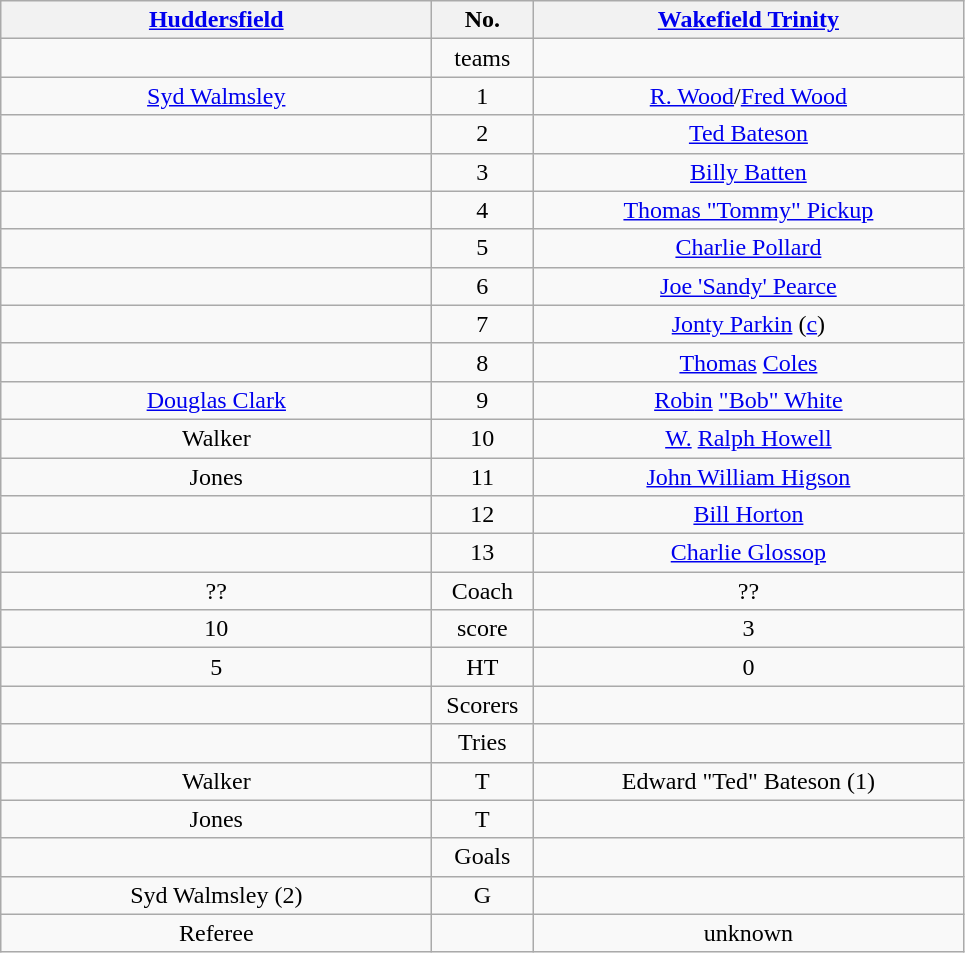<table class="wikitable" style="text-align:center;">
<tr>
<th width=280 abbr=winner><a href='#'>Huddersfield</a></th>
<th width=60 abbr="Number">No.</th>
<th width=280 abbr=runner-up><a href='#'>Wakefield Trinity</a></th>
</tr>
<tr>
<td></td>
<td>teams</td>
<td></td>
</tr>
<tr>
<td><a href='#'>Syd Walmsley</a></td>
<td>1</td>
<td><a href='#'>R. Wood</a>/<a href='#'>Fred Wood</a></td>
</tr>
<tr>
<td></td>
<td>2</td>
<td><a href='#'>Ted Bateson</a></td>
</tr>
<tr>
<td></td>
<td>3</td>
<td><a href='#'>Billy Batten</a></td>
</tr>
<tr>
<td></td>
<td>4</td>
<td><a href='#'>Thomas "Tommy" Pickup</a></td>
</tr>
<tr>
<td></td>
<td>5</td>
<td><a href='#'>Charlie Pollard</a></td>
</tr>
<tr>
<td></td>
<td>6</td>
<td><a href='#'>Joe 'Sandy' Pearce</a></td>
</tr>
<tr>
<td></td>
<td>7</td>
<td><a href='#'>Jonty Parkin</a> (<a href='#'>c</a>)</td>
</tr>
<tr>
<td></td>
<td>8</td>
<td><a href='#'>Thomas</a> <a href='#'>Coles</a></td>
</tr>
<tr>
<td><a href='#'>Douglas Clark</a></td>
<td>9</td>
<td><a href='#'>Rob</a><a href='#'>in</a> <a href='#'>"Bob" White</a></td>
</tr>
<tr>
<td>Walker</td>
<td>10</td>
<td><a href='#'>W.</a> <a href='#'>Ralph Howell</a></td>
</tr>
<tr>
<td>Jones</td>
<td>11</td>
<td><a href='#'>John William Higson</a></td>
</tr>
<tr>
<td></td>
<td>12</td>
<td><a href='#'>Bill Horton</a></td>
</tr>
<tr>
<td></td>
<td>13</td>
<td><a href='#'>Charlie Glossop</a></td>
</tr>
<tr>
<td>??</td>
<td>Coach</td>
<td>??</td>
</tr>
<tr>
<td>10</td>
<td>score</td>
<td>3</td>
</tr>
<tr>
<td>5</td>
<td>HT</td>
<td>0</td>
</tr>
<tr>
<td></td>
<td>Scorers</td>
<td></td>
</tr>
<tr>
<td></td>
<td>Tries</td>
<td></td>
</tr>
<tr>
<td>Walker</td>
<td>T</td>
<td>Edward "Ted" Bateson (1)</td>
</tr>
<tr>
<td>Jones</td>
<td>T</td>
<td></td>
</tr>
<tr>
<td></td>
<td>Goals</td>
<td></td>
</tr>
<tr>
<td>Syd Walmsley (2)</td>
<td>G</td>
<td></td>
</tr>
<tr>
<td>Referee</td>
<td></td>
<td>unknown</td>
</tr>
</table>
